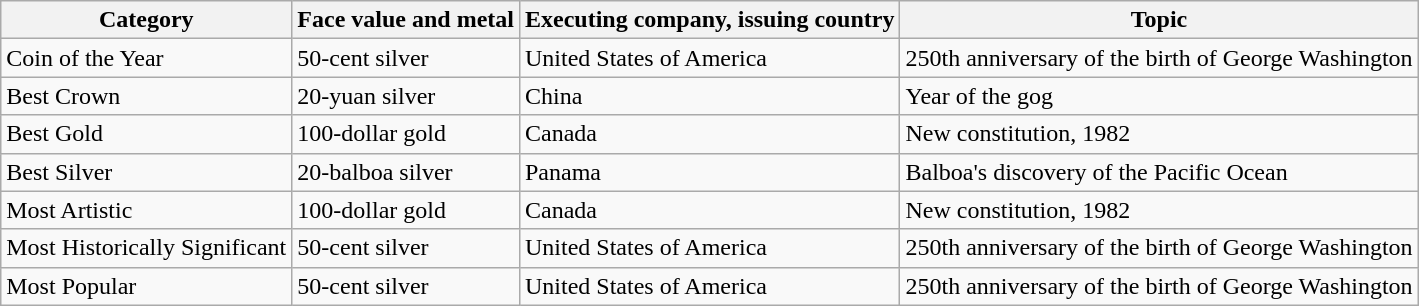<table class="wikitable plainrowheaders">
<tr>
<th>Category</th>
<th>Face value and metal</th>
<th>Executing company, issuing country</th>
<th>Topic</th>
</tr>
<tr>
<td>Coin of the Year</td>
<td>50-cent silver</td>
<td>United States of America</td>
<td>250th anniversary of the birth of George Washington</td>
</tr>
<tr>
<td>Best Crown</td>
<td>20-yuan silver</td>
<td>China</td>
<td>Year of the gog</td>
</tr>
<tr>
<td>Best Gold</td>
<td>100-dollar gold</td>
<td>Canada</td>
<td>New constitution, 1982</td>
</tr>
<tr>
<td>Best Silver</td>
<td>20-balboa silver</td>
<td>Panama</td>
<td>Balboa's discovery of the Pacific Ocean</td>
</tr>
<tr>
<td>Most Artistic</td>
<td>100-dollar gold</td>
<td>Canada</td>
<td>New constitution, 1982</td>
</tr>
<tr>
<td>Most Historically Significant</td>
<td>50-cent silver</td>
<td>United States of America</td>
<td>250th anniversary of the birth of George Washington</td>
</tr>
<tr>
<td>Most Popular</td>
<td>50-cent silver</td>
<td>United States of America</td>
<td>250th anniversary of the birth of George Washington</td>
</tr>
</table>
